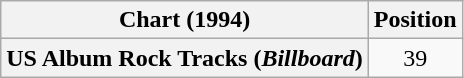<table class="wikitable plainrowheaders" style="text-align:center">
<tr>
<th>Chart (1994)</th>
<th>Position</th>
</tr>
<tr>
<th scope="row">US Album Rock Tracks (<em>Billboard</em>)</th>
<td>39</td>
</tr>
</table>
